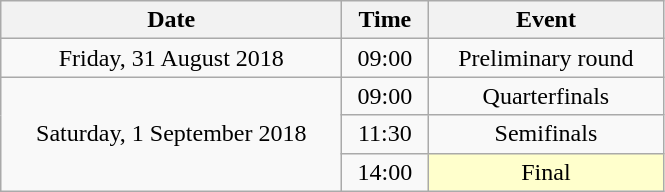<table class = "wikitable" style="text-align:center;">
<tr>
<th width=220>Date</th>
<th width=50>Time</th>
<th width=150>Event</th>
</tr>
<tr>
<td>Friday, 31 August 2018</td>
<td>09:00</td>
<td>Preliminary round</td>
</tr>
<tr>
<td rowspan=3>Saturday, 1 September 2018</td>
<td>09:00</td>
<td>Quarterfinals</td>
</tr>
<tr>
<td>11:30</td>
<td>Semifinals</td>
</tr>
<tr>
<td>14:00</td>
<td bgcolor=ffffcc>Final</td>
</tr>
</table>
